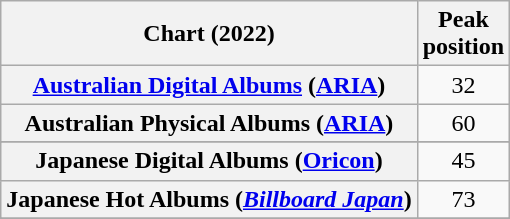<table class="wikitable sortable plainrowheaders" style="text-align:center">
<tr>
<th scope="col">Chart (2022)</th>
<th scope="col">Peak<br>position</th>
</tr>
<tr>
<th scope="row"><a href='#'>Australian Digital Albums</a> (<a href='#'>ARIA</a>)</th>
<td>32</td>
</tr>
<tr>
<th scope="row">Australian Physical Albums (<a href='#'>ARIA</a>)</th>
<td>60</td>
</tr>
<tr>
</tr>
<tr>
</tr>
<tr>
<th scope="row">Japanese Digital Albums (<a href='#'>Oricon</a>)</th>
<td>45</td>
</tr>
<tr>
<th scope="row">Japanese Hot Albums (<em><a href='#'>Billboard Japan</a></em>)</th>
<td>73</td>
</tr>
<tr>
</tr>
<tr>
</tr>
<tr>
</tr>
<tr>
</tr>
</table>
